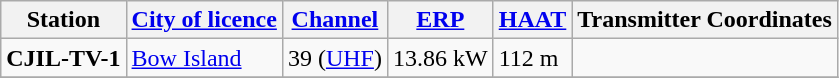<table class="wikitable">
<tr>
<th>Station</th>
<th><a href='#'>City of licence</a></th>
<th><a href='#'>Channel</a></th>
<th><a href='#'>ERP</a></th>
<th><a href='#'>HAAT</a></th>
<th>Transmitter Coordinates</th>
</tr>
<tr style="vertical-align: top; text-align: left;">
<td><strong>CJIL-TV-1</strong></td>
<td><a href='#'>Bow Island</a></td>
<td>39 (<a href='#'>UHF</a>)</td>
<td>13.86 kW</td>
<td>112 m</td>
<td></td>
</tr>
<tr style="vertical-align: top; text-align: left;">
</tr>
</table>
